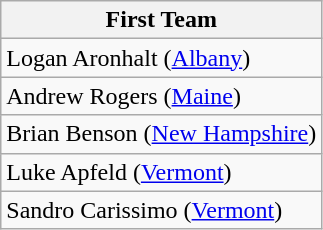<table class="wikitable">
<tr>
<th>First Team</th>
</tr>
<tr>
<td>Logan Aronhalt (<a href='#'>Albany</a>)</td>
</tr>
<tr>
<td>Andrew Rogers (<a href='#'>Maine</a>)</td>
</tr>
<tr>
<td>Brian Benson (<a href='#'>New Hampshire</a>)</td>
</tr>
<tr>
<td>Luke Apfeld (<a href='#'>Vermont</a>)</td>
</tr>
<tr>
<td>Sandro Carissimo (<a href='#'>Vermont</a>)</td>
</tr>
</table>
